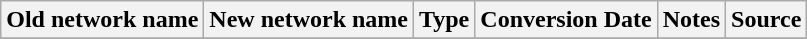<table class="wikitable">
<tr>
<th>Old network name</th>
<th>New network name</th>
<th>Type</th>
<th>Conversion Date</th>
<th>Notes</th>
<th>Source</th>
</tr>
<tr>
</tr>
</table>
